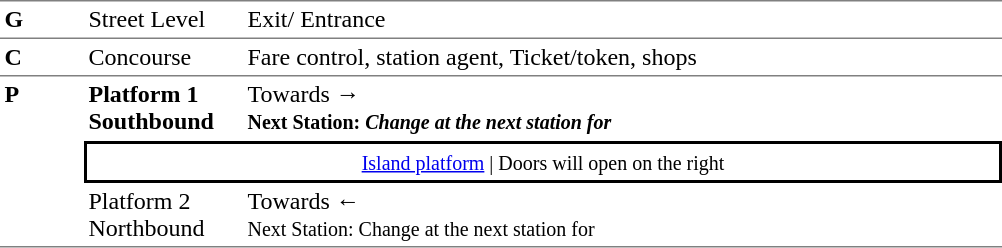<table table border=0 cellspacing=0 cellpadding=3>
<tr>
<td style="border-top:solid 1px grey;border-bottom:solid 1px grey;" width=50 valign=top><strong>G</strong></td>
<td style="border-top:solid 1px grey;border-bottom:solid 1px grey;" width=100 valign=top>Street Level</td>
<td style="border-top:solid 1px grey;border-bottom:solid 1px grey;" width=500 valign=top>Exit/ Entrance</td>
</tr>
<tr>
<td style="border-bottom:solid 1px grey;"><strong>C</strong></td>
<td style="border-bottom:solid 1px grey;">Concourse</td>
<td style="border-bottom:solid 1px grey;">Fare control, station agent, Ticket/token, shops</td>
</tr>
<tr>
<td style="border-bottom:solid 1px grey;" width=50 rowspan=3 valign=top><strong>P</strong></td>
<td style="border-bottom:solid 1px white;" width=100><span><strong>Platform 1</strong><br><strong>Southbound</strong></span></td>
<td style="border-bottom:solid 1px white;" width=500>Towards → <br><small><strong>Next Station:</strong> </small> <small><strong><em>Change at the next station for <strong><em></small></td>
</tr>
<tr>
<td style="border-top:solid 2px black;border-right:solid 2px black;border-left:solid 2px black;border-bottom:solid 2px black;text-align:center;" colspan=2><small><a href='#'>Island platform</a> | Doors will open on the right </small></td>
</tr>
<tr>
<td style="border-bottom:solid 1px grey;" width=100><span></strong>Platform 2<strong><br></strong>Northbound<strong></span></td>
<td style="border-bottom:solid 1px grey;" width="500">Towards ← <br><small></strong>Next Station:<strong> </small> <small></em></strong>Change at the next station for </strong></em></small></td>
</tr>
</table>
